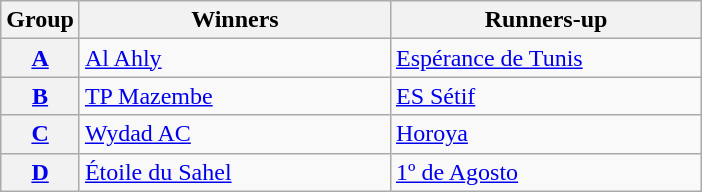<table class="wikitable">
<tr>
<th>Group</th>
<th width=200>Winners</th>
<th width=200>Runners-up</th>
</tr>
<tr>
<th><a href='#'>A</a></th>
<td> <a href='#'>Al Ahly</a></td>
<td> <a href='#'>Espérance de Tunis</a></td>
</tr>
<tr>
<th><a href='#'>B</a></th>
<td> <a href='#'>TP Mazembe</a></td>
<td> <a href='#'>ES Sétif</a></td>
</tr>
<tr>
<th><a href='#'>C</a></th>
<td> <a href='#'>Wydad AC</a></td>
<td> <a href='#'>Horoya</a></td>
</tr>
<tr>
<th><a href='#'>D</a></th>
<td> <a href='#'>Étoile du Sahel</a></td>
<td> <a href='#'>1º de Agosto</a></td>
</tr>
</table>
